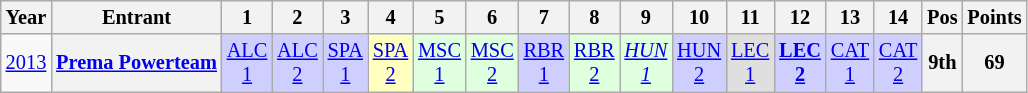<table class="wikitable" style="text-align:center; font-size:85%">
<tr>
<th>Year</th>
<th>Entrant</th>
<th>1</th>
<th>2</th>
<th>3</th>
<th>4</th>
<th>5</th>
<th>6</th>
<th>7</th>
<th>8</th>
<th>9</th>
<th>10</th>
<th>11</th>
<th>12</th>
<th>13</th>
<th>14</th>
<th>Pos</th>
<th>Points</th>
</tr>
<tr>
<td><a href='#'>2013</a></td>
<th nowrap><a href='#'>Prema Powerteam</a></th>
<td style="background:#CFCFFF;"><a href='#'>ALC<br>1</a><br></td>
<td style="background:#CFCFFF;"><a href='#'>ALC<br>2</a><br></td>
<td style="background:#CFCFFF;"><a href='#'>SPA<br>1</a><br></td>
<td style="background:#FFFFBF;"><a href='#'>SPA<br>2</a><br></td>
<td style="background:#DFFFDF;"><a href='#'>MSC<br>1</a><br></td>
<td style="background:#DFFFDF;"><a href='#'>MSC<br>2</a><br></td>
<td style="background:#CFCFFF;"><a href='#'>RBR<br>1</a><br></td>
<td style="background:#DFFFDF;"><a href='#'>RBR<br>2</a><br></td>
<td style="background:#DFFFDF;"><em><a href='#'>HUN<br>1</a></em><br></td>
<td style="background:#CFCFFF;"><a href='#'>HUN<br>2</a><br></td>
<td style="background:#DFDFDF;"><a href='#'>LEC<br>1</a><br></td>
<td style="background:#CFCFFF;"><strong><a href='#'>LEC<br>2</a></strong><br></td>
<td style="background:#CFCFFF;"><a href='#'>CAT<br>1</a><br></td>
<td style="background:#CFCFFF;"><a href='#'>CAT<br>2</a><br></td>
<th>9th</th>
<th>69</th>
</tr>
</table>
